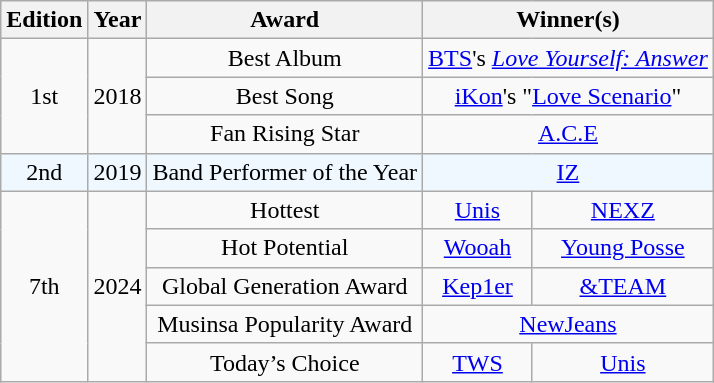<table class="wikitable" style="text-align:center">
<tr>
<th>Edition</th>
<th>Year</th>
<th>Award</th>
<th colspan="2">Winner(s)</th>
</tr>
<tr>
<td rowspan="3">1st</td>
<td rowspan="3">2018</td>
<td>Best Album</td>
<td colspan="2"><a href='#'>BTS</a>'s <em><a href='#'>Love Yourself: Answer</a></em></td>
</tr>
<tr>
<td>Best Song</td>
<td colspan="2"><a href='#'>iKon</a>'s "<a href='#'>Love Scenario</a>"</td>
</tr>
<tr>
<td>Fan Rising Star</td>
<td colspan="2"><a href='#'>A.C.E</a></td>
</tr>
<tr style="background:#f0f8ff;">
<td>2nd</td>
<td>2019</td>
<td>Band Performer of the Year</td>
<td colspan="2"><a href='#'>IZ</a></td>
</tr>
<tr>
<td rowspan="5">7th</td>
<td rowspan="5">2024</td>
<td>Hottest</td>
<td><a href='#'>Unis</a></td>
<td><a href='#'>NEXZ</a></td>
</tr>
<tr>
<td>Hot Potential</td>
<td><a href='#'>Wooah</a></td>
<td><a href='#'>Young Posse</a></td>
</tr>
<tr>
<td>Global Generation Award</td>
<td><a href='#'>Kep1er</a></td>
<td><a href='#'>&TEAM</a></td>
</tr>
<tr>
<td>Musinsa Popularity Award</td>
<td colspan="2"><a href='#'>NewJeans</a></td>
</tr>
<tr>
<td>Today’s Choice</td>
<td><a href='#'>TWS</a></td>
<td><a href='#'>Unis</a></td>
</tr>
</table>
